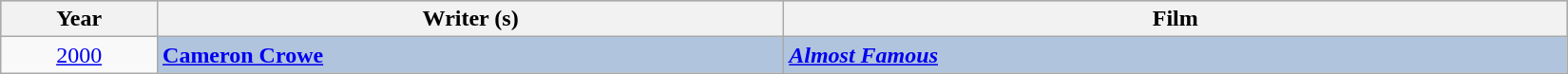<table class="wikitable" width="87%">
<tr style="background:#bebebe;">
<th style="width:5%;">Year</th>
<th style="width:20%;">Writer (s)</th>
<th style="width:25%;">Film</th>
</tr>
<tr>
<td style="text-align:center;"><a href='#'>2000</a> <br></td>
<td style="background:#B0C4DE;"><strong><a href='#'>Cameron Crowe</a></strong></td>
<td style="background:#B0C4DE;"><strong><em><a href='#'>Almost Famous</a></em></strong></td>
</tr>
</table>
